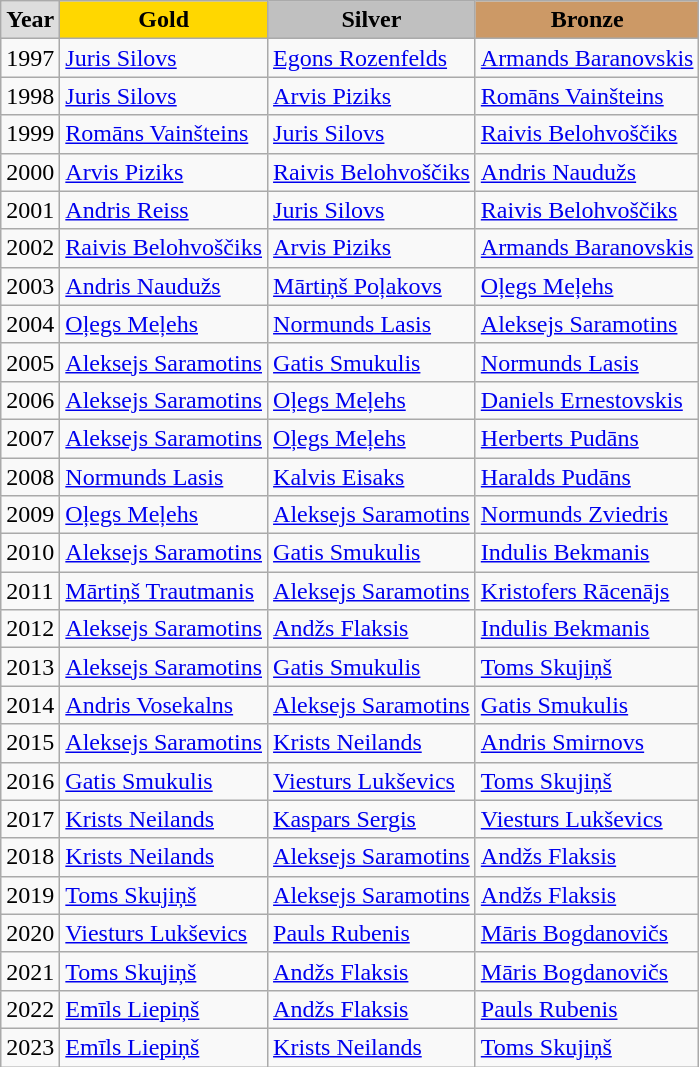<table class="wikitable" style="text-align:left;">
<tr>
<td style="background:#DDDDDD; font-weight:bold; text-align:center;">Year</td>
<td style="background:gold; font-weight:bold; text-align:center;">Gold</td>
<td style="background:silver; font-weight:bold; text-align:center;">Silver</td>
<td style="background:#cc9966; font-weight:bold; text-align:center;">Bronze</td>
</tr>
<tr>
<td>1997</td>
<td><a href='#'>Juris Silovs</a></td>
<td><a href='#'>Egons Rozenfelds</a></td>
<td><a href='#'>Armands Baranovskis</a></td>
</tr>
<tr>
<td>1998</td>
<td><a href='#'>Juris Silovs</a></td>
<td><a href='#'>Arvis Piziks</a></td>
<td><a href='#'>Romāns Vainšteins</a></td>
</tr>
<tr>
<td>1999</td>
<td><a href='#'>Romāns Vainšteins</a></td>
<td><a href='#'>Juris Silovs</a></td>
<td><a href='#'>Raivis Belohvoščiks</a></td>
</tr>
<tr>
<td>2000</td>
<td><a href='#'>Arvis Piziks</a></td>
<td><a href='#'>Raivis Belohvoščiks</a></td>
<td><a href='#'>Andris Naudužs</a></td>
</tr>
<tr>
<td>2001</td>
<td><a href='#'>Andris Reiss</a></td>
<td><a href='#'>Juris Silovs</a></td>
<td><a href='#'>Raivis Belohvoščiks</a></td>
</tr>
<tr>
<td>2002</td>
<td><a href='#'>Raivis Belohvoščiks</a></td>
<td><a href='#'>Arvis Piziks</a></td>
<td><a href='#'>Armands Baranovskis</a></td>
</tr>
<tr>
<td>2003</td>
<td><a href='#'>Andris Naudužs</a></td>
<td><a href='#'>Mārtiņš Poļakovs</a></td>
<td><a href='#'>Oļegs Meļehs</a></td>
</tr>
<tr>
<td>2004</td>
<td><a href='#'>Oļegs Meļehs</a></td>
<td><a href='#'>Normunds Lasis</a></td>
<td><a href='#'>Aleksejs Saramotins</a></td>
</tr>
<tr>
<td>2005</td>
<td><a href='#'>Aleksejs Saramotins</a></td>
<td><a href='#'>Gatis Smukulis</a></td>
<td><a href='#'>Normunds Lasis</a></td>
</tr>
<tr>
<td>2006</td>
<td><a href='#'>Aleksejs Saramotins</a></td>
<td><a href='#'>Oļegs Meļehs</a></td>
<td><a href='#'>Daniels Ernestovskis</a></td>
</tr>
<tr>
<td>2007</td>
<td><a href='#'>Aleksejs Saramotins</a></td>
<td><a href='#'>Oļegs Meļehs</a></td>
<td><a href='#'>Herberts Pudāns</a></td>
</tr>
<tr>
<td>2008</td>
<td><a href='#'>Normunds Lasis</a></td>
<td><a href='#'>Kalvis Eisaks</a></td>
<td><a href='#'>Haralds Pudāns</a></td>
</tr>
<tr>
<td>2009</td>
<td><a href='#'>Oļegs Meļehs</a></td>
<td><a href='#'>Aleksejs Saramotins</a></td>
<td><a href='#'>Normunds Zviedris</a></td>
</tr>
<tr>
<td>2010</td>
<td><a href='#'>Aleksejs Saramotins</a></td>
<td><a href='#'>Gatis Smukulis</a></td>
<td><a href='#'>Indulis Bekmanis</a></td>
</tr>
<tr>
<td>2011</td>
<td><a href='#'>Mārtiņš Trautmanis</a></td>
<td><a href='#'>Aleksejs Saramotins</a></td>
<td><a href='#'>Kristofers Rācenājs</a></td>
</tr>
<tr>
<td>2012</td>
<td><a href='#'>Aleksejs Saramotins</a></td>
<td><a href='#'>Andžs Flaksis</a></td>
<td><a href='#'>Indulis Bekmanis</a></td>
</tr>
<tr>
<td>2013</td>
<td><a href='#'>Aleksejs Saramotins</a></td>
<td><a href='#'>Gatis Smukulis</a></td>
<td><a href='#'>Toms Skujiņš</a></td>
</tr>
<tr>
<td>2014</td>
<td><a href='#'>Andris Vosekalns</a></td>
<td><a href='#'>Aleksejs Saramotins</a></td>
<td><a href='#'>Gatis Smukulis</a></td>
</tr>
<tr>
<td>2015</td>
<td><a href='#'>Aleksejs Saramotins</a></td>
<td><a href='#'>Krists Neilands</a></td>
<td><a href='#'>Andris Smirnovs</a></td>
</tr>
<tr>
<td>2016</td>
<td><a href='#'>Gatis Smukulis</a></td>
<td><a href='#'>Viesturs Lukševics</a></td>
<td><a href='#'>Toms Skujiņš</a></td>
</tr>
<tr>
<td>2017</td>
<td><a href='#'>Krists Neilands</a></td>
<td><a href='#'>Kaspars Sergis</a></td>
<td><a href='#'>Viesturs Lukševics</a></td>
</tr>
<tr>
<td>2018</td>
<td><a href='#'>Krists Neilands</a></td>
<td><a href='#'>Aleksejs Saramotins</a></td>
<td><a href='#'>Andžs Flaksis</a></td>
</tr>
<tr>
<td>2019</td>
<td><a href='#'>Toms Skujiņš</a></td>
<td><a href='#'>Aleksejs Saramotins</a></td>
<td><a href='#'>Andžs Flaksis</a></td>
</tr>
<tr>
<td>2020</td>
<td><a href='#'>Viesturs Lukševics</a></td>
<td><a href='#'>Pauls Rubenis</a></td>
<td><a href='#'>Māris Bogdanovičs</a></td>
</tr>
<tr>
<td>2021</td>
<td><a href='#'>Toms Skujiņš</a></td>
<td><a href='#'>Andžs Flaksis</a></td>
<td><a href='#'>Māris Bogdanovičs</a></td>
</tr>
<tr>
<td>2022</td>
<td><a href='#'>Emīls Liepiņš</a></td>
<td><a href='#'>Andžs Flaksis</a></td>
<td><a href='#'>Pauls Rubenis</a></td>
</tr>
<tr>
<td>2023</td>
<td><a href='#'>Emīls Liepiņš</a></td>
<td><a href='#'>Krists Neilands</a></td>
<td><a href='#'>Toms Skujiņš</a></td>
</tr>
</table>
